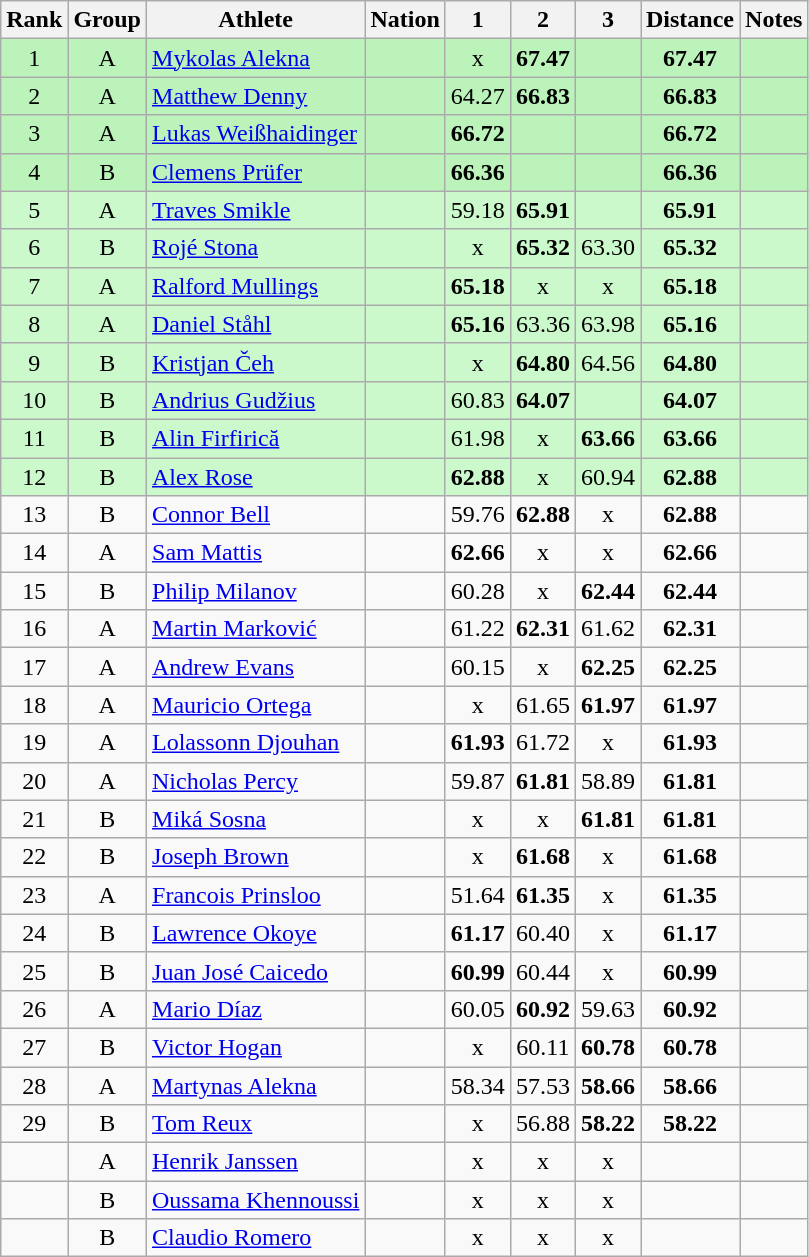<table class="wikitable sortable" style="text-align:center">
<tr>
<th>Rank</th>
<th>Group</th>
<th>Athlete</th>
<th>Nation</th>
<th>1</th>
<th>2</th>
<th>3</th>
<th>Distance</th>
<th>Notes</th>
</tr>
<tr bgcolor=bbf3bb>
<td>1</td>
<td>A</td>
<td align="left"><a href='#'>Mykolas Alekna</a></td>
<td align="left"></td>
<td>x</td>
<td><strong>67.47</strong></td>
<td></td>
<td><strong>67.47</strong></td>
<td></td>
</tr>
<tr bgcolor=bbf3bb>
<td>2</td>
<td>A</td>
<td align="left"><a href='#'>Matthew Denny</a></td>
<td align="left"></td>
<td>64.27</td>
<td><strong>66.83</strong></td>
<td></td>
<td><strong>66.83</strong></td>
<td></td>
</tr>
<tr bgcolor=bbf3bb>
<td>3</td>
<td>A</td>
<td align="left"><a href='#'>Lukas Weißhaidinger</a></td>
<td align="left"></td>
<td><strong>66.72</strong></td>
<td></td>
<td></td>
<td><strong>66.72</strong></td>
<td></td>
</tr>
<tr bgcolor=bbf3bb>
<td>4</td>
<td>B</td>
<td align="left"><a href='#'>Clemens Prüfer</a></td>
<td align="left"></td>
<td><strong>66.36</strong></td>
<td></td>
<td></td>
<td><strong>66.36</strong></td>
<td></td>
</tr>
<tr bgcolor=ccf9cc>
<td>5</td>
<td>A</td>
<td align="left"><a href='#'>Traves Smikle</a></td>
<td align="left"></td>
<td>59.18</td>
<td><strong>65.91</strong></td>
<td></td>
<td><strong>65.91</strong></td>
<td></td>
</tr>
<tr bgcolor=ccf9cc>
<td>6</td>
<td>B</td>
<td align="left"><a href='#'>Rojé Stona</a></td>
<td align="left"></td>
<td>x</td>
<td><strong>65.32</strong></td>
<td>63.30</td>
<td><strong>65.32</strong></td>
<td></td>
</tr>
<tr bgcolor=ccf9cc>
<td>7</td>
<td>A</td>
<td align="left"><a href='#'>Ralford Mullings</a></td>
<td align="left"></td>
<td><strong>65.18</strong></td>
<td>x</td>
<td>x</td>
<td><strong>65.18</strong></td>
<td></td>
</tr>
<tr bgcolor=ccf9cc>
<td>8</td>
<td>A</td>
<td align="left"><a href='#'>Daniel Ståhl</a></td>
<td align="left"></td>
<td><strong>65.16</strong></td>
<td>63.36</td>
<td>63.98</td>
<td><strong>65.16</strong></td>
<td></td>
</tr>
<tr bgcolor=ccf9cc>
<td>9</td>
<td>B</td>
<td align="left"><a href='#'>Kristjan Čeh</a></td>
<td align="left"></td>
<td>x</td>
<td><strong>64.80</strong></td>
<td>64.56</td>
<td><strong>64.80</strong></td>
<td></td>
</tr>
<tr bgcolor=ccf9cc>
<td>10</td>
<td>B</td>
<td align="left"><a href='#'>Andrius Gudžius</a></td>
<td align="left"></td>
<td>60.83</td>
<td><strong>64.07</strong></td>
<td></td>
<td><strong>64.07</strong></td>
<td></td>
</tr>
<tr bgcolor=ccf9cc>
<td>11</td>
<td>B</td>
<td align="left"><a href='#'>Alin Firfirică</a></td>
<td align="left"></td>
<td>61.98</td>
<td>x</td>
<td><strong>63.66</strong></td>
<td><strong>63.66</strong></td>
<td></td>
</tr>
<tr bgcolor=ccf9cc>
<td>12</td>
<td>B</td>
<td align="left"><a href='#'>Alex Rose</a></td>
<td align="left"></td>
<td><strong>62.88</strong></td>
<td>x</td>
<td>60.94</td>
<td><strong>62.88</strong></td>
<td></td>
</tr>
<tr>
<td>13</td>
<td>B</td>
<td align="left"><a href='#'>Connor Bell</a></td>
<td align="left"></td>
<td>59.76</td>
<td><strong>62.88</strong></td>
<td>x</td>
<td><strong>62.88</strong></td>
<td></td>
</tr>
<tr>
<td>14</td>
<td>A</td>
<td align="left"><a href='#'>Sam Mattis</a></td>
<td align="left"></td>
<td><strong>62.66</strong></td>
<td>x</td>
<td>x</td>
<td><strong>62.66</strong></td>
<td></td>
</tr>
<tr>
<td>15</td>
<td>B</td>
<td align="left"><a href='#'>Philip Milanov</a></td>
<td align="left"></td>
<td>60.28</td>
<td>x</td>
<td><strong>62.44</strong></td>
<td><strong>62.44</strong></td>
<td></td>
</tr>
<tr>
<td>16</td>
<td>A</td>
<td align="left"><a href='#'>Martin Marković</a></td>
<td align="left"></td>
<td>61.22</td>
<td><strong>62.31</strong></td>
<td>61.62</td>
<td><strong>62.31</strong></td>
<td></td>
</tr>
<tr>
<td>17</td>
<td>A</td>
<td align="left"><a href='#'>Andrew Evans</a></td>
<td align="left"></td>
<td>60.15</td>
<td>x</td>
<td><strong>62.25</strong></td>
<td><strong>62.25</strong></td>
<td></td>
</tr>
<tr>
<td>18</td>
<td>A</td>
<td align="left"><a href='#'>Mauricio Ortega</a></td>
<td align="left"></td>
<td>x</td>
<td>61.65</td>
<td><strong>61.97</strong></td>
<td><strong>61.97</strong></td>
<td></td>
</tr>
<tr>
<td>19</td>
<td>A</td>
<td align="left"><a href='#'>Lolassonn Djouhan</a></td>
<td align="left"></td>
<td><strong>61.93</strong></td>
<td>61.72</td>
<td>x</td>
<td><strong>61.93</strong></td>
<td></td>
</tr>
<tr>
<td>20</td>
<td>A</td>
<td align="left"><a href='#'>Nicholas Percy</a></td>
<td align="left"></td>
<td>59.87</td>
<td><strong>61.81</strong></td>
<td>58.89</td>
<td><strong>61.81</strong></td>
<td></td>
</tr>
<tr>
<td>21</td>
<td>B</td>
<td align="left"><a href='#'>Miká Sosna</a></td>
<td align="left"></td>
<td>x</td>
<td>x</td>
<td><strong>61.81</strong></td>
<td><strong>61.81</strong></td>
<td></td>
</tr>
<tr>
<td>22</td>
<td>B</td>
<td align="left"><a href='#'>Joseph Brown</a></td>
<td align="left"></td>
<td>x</td>
<td><strong>61.68</strong></td>
<td>x</td>
<td><strong>61.68</strong></td>
<td></td>
</tr>
<tr>
<td>23</td>
<td>A</td>
<td align="left"><a href='#'>Francois Prinsloo</a></td>
<td align="left"></td>
<td>51.64</td>
<td><strong>61.35</strong></td>
<td>x</td>
<td><strong>61.35</strong></td>
<td></td>
</tr>
<tr>
<td>24</td>
<td>B</td>
<td align="left"><a href='#'>Lawrence Okoye</a></td>
<td align="left"></td>
<td><strong>61.17</strong></td>
<td>60.40</td>
<td>x</td>
<td><strong>61.17</strong></td>
<td></td>
</tr>
<tr>
<td>25</td>
<td>B</td>
<td align="left"><a href='#'>Juan José Caicedo</a></td>
<td align="left"></td>
<td><strong>60.99</strong></td>
<td>60.44</td>
<td>x</td>
<td><strong>60.99</strong></td>
<td></td>
</tr>
<tr>
<td>26</td>
<td>A</td>
<td align="left"><a href='#'>Mario Díaz</a></td>
<td align="left"></td>
<td>60.05</td>
<td><strong>60.92</strong></td>
<td>59.63</td>
<td><strong>60.92</strong></td>
<td></td>
</tr>
<tr>
<td>27</td>
<td>B</td>
<td align="left"><a href='#'>Victor Hogan</a></td>
<td align="left"></td>
<td>x</td>
<td>60.11</td>
<td><strong>60.78</strong></td>
<td><strong>60.78</strong></td>
<td></td>
</tr>
<tr>
<td>28</td>
<td>A</td>
<td align="left"><a href='#'>Martynas Alekna</a></td>
<td align="left"></td>
<td>58.34</td>
<td>57.53</td>
<td><strong>58.66</strong></td>
<td><strong>58.66</strong></td>
<td></td>
</tr>
<tr>
<td>29</td>
<td>B</td>
<td align="left"><a href='#'>Tom Reux</a></td>
<td align="left"></td>
<td>x</td>
<td>56.88</td>
<td><strong>58.22</strong></td>
<td><strong>58.22</strong></td>
<td></td>
</tr>
<tr>
<td></td>
<td>A</td>
<td align="left"><a href='#'>Henrik Janssen</a></td>
<td align="left"></td>
<td>x</td>
<td>x</td>
<td>x</td>
<td><strong></strong></td>
<td></td>
</tr>
<tr>
<td></td>
<td>B</td>
<td align="left"><a href='#'>Oussama Khennoussi</a></td>
<td align="left"></td>
<td>x</td>
<td>x</td>
<td>x</td>
<td><strong></strong></td>
<td></td>
</tr>
<tr>
<td></td>
<td>B</td>
<td align="left"><a href='#'>Claudio Romero</a></td>
<td align="left"></td>
<td>x</td>
<td>x</td>
<td>x</td>
<td><strong></strong></td>
<td></td>
</tr>
</table>
